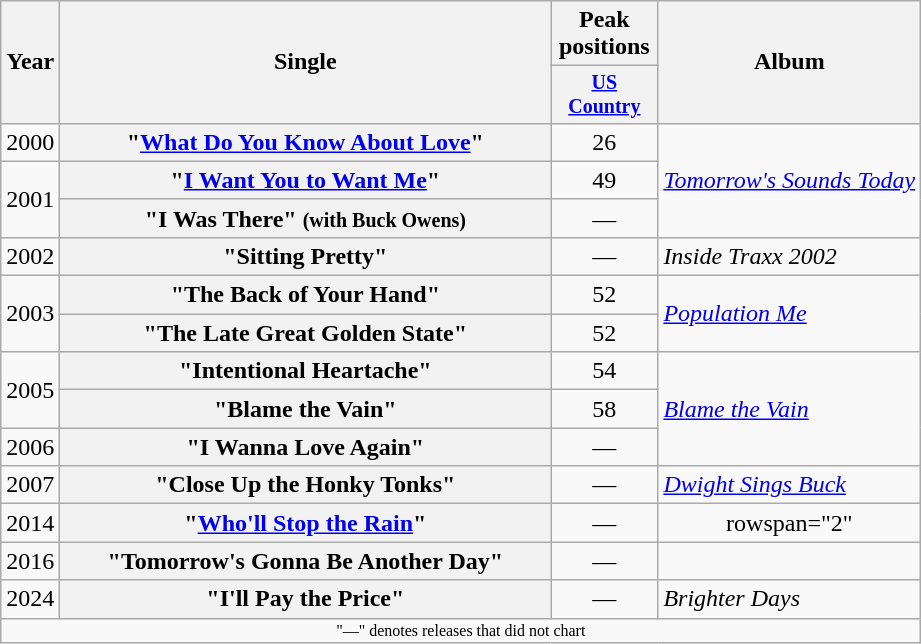<table class="wikitable plainrowheaders" style="text-align:center;">
<tr>
<th rowspan="2">Year</th>
<th rowspan="2" style="width:20em;">Single</th>
<th>Peak positions</th>
<th rowspan="2">Album</th>
</tr>
<tr style="font-size:smaller;">
<th width="65"><a href='#'>US Country</a><br></th>
</tr>
<tr>
<td>2000</td>
<th scope="row">"<a href='#'>What Do You Know About Love</a>"</th>
<td>26</td>
<td align="left" rowspan="3"><em><a href='#'>Tomorrow's Sounds Today</a></em></td>
</tr>
<tr>
<td rowspan="2">2001</td>
<th scope="row">"<a href='#'>I Want You to Want Me</a>"</th>
<td>49</td>
</tr>
<tr>
<th scope="row">"I Was There" <small>(with Buck Owens)</small></th>
<td>—</td>
</tr>
<tr>
<td>2002</td>
<th scope="row">"Sitting Pretty"</th>
<td>—</td>
<td align="left"><em>Inside Traxx 2002</em></td>
</tr>
<tr>
<td rowspan="2">2003</td>
<th scope="row">"The Back of Your Hand"</th>
<td>52</td>
<td align="left" rowspan="2"><em><a href='#'>Population Me</a></em></td>
</tr>
<tr>
<th scope="row">"The Late Great Golden State"</th>
<td>52</td>
</tr>
<tr>
<td rowspan="2">2005</td>
<th scope="row">"Intentional Heartache"</th>
<td>54</td>
<td align="left" rowspan="3"><em><a href='#'>Blame the Vain</a></em></td>
</tr>
<tr>
<th scope="row">"Blame the Vain"</th>
<td>58</td>
</tr>
<tr>
<td>2006</td>
<th scope="row">"I Wanna Love Again"</th>
<td>—</td>
</tr>
<tr>
<td>2007</td>
<th scope="row">"Close Up the Honky Tonks"</th>
<td>—</td>
<td align="left"><em><a href='#'>Dwight Sings Buck</a></em></td>
</tr>
<tr>
<td>2014</td>
<th scope="row">"<a href='#'>Who'll Stop the Rain</a>"</th>
<td>—</td>
<td>rowspan="2" </td>
</tr>
<tr>
<td>2016</td>
<th scope="row">"Tomorrow's Gonna Be Another Day"</th>
<td>—</td>
</tr>
<tr>
<td>2024</td>
<th scope="row">"I'll Pay the Price"</th>
<td>—</td>
<td align="left"><em>Brighter Days</em></td>
</tr>
<tr>
<td colspan="4" style="font-size:8pt">"—" denotes releases that did not chart</td>
</tr>
</table>
